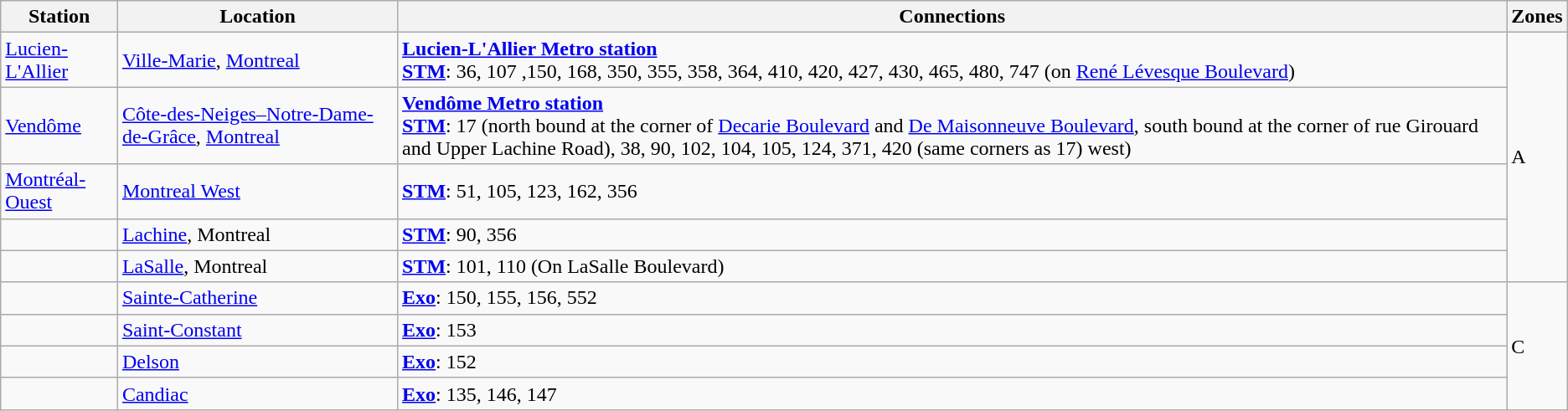<table class="wikitable">
<tr>
<th>Station</th>
<th>Location</th>
<th>Connections</th>
<th>Zones</th>
</tr>
<tr>
<td><a href='#'>Lucien-L'Allier</a></td>
<td><a href='#'>Ville-Marie</a>, <a href='#'>Montreal</a></td>
<td>  <strong><a href='#'>Lucien-L'Allier Metro station</a></strong> <br> <strong><a href='#'>STM</a></strong>: 36, 107 ,150, 168, 350, 355, 358, 364, 410, 420, 427, 430, 465, 480, 747 (on <a href='#'>René Lévesque Boulevard</a>)</td>
<td rowspan="5">A</td>
</tr>
<tr>
<td><a href='#'>Vendôme</a></td>
<td><a href='#'>Côte-des-Neiges–Notre-Dame-de-Grâce</a>, <a href='#'>Montreal</a></td>
<td>  <strong><a href='#'>Vendôme Metro station</a></strong><br> <strong><a href='#'>STM</a></strong>: 17 (north bound at the corner of <a href='#'>Decarie Boulevard</a> and <a href='#'>De Maisonneuve Boulevard</a>, south bound at the corner of rue Girouard and Upper Lachine Road), 38, 90, 102, 104, 105, 124, 371, 420 (same corners as 17) west)</td>
</tr>
<tr>
<td><a href='#'>Montréal-Ouest</a></td>
<td><a href='#'>Montreal West</a></td>
<td> <strong><a href='#'>STM</a></strong>: 51, 105, 123, 162, 356</td>
</tr>
<tr>
<td></td>
<td><a href='#'>Lachine</a>, Montreal</td>
<td> <strong><a href='#'>STM</a></strong>: 90, 356</td>
</tr>
<tr>
<td></td>
<td><a href='#'>LaSalle</a>, Montreal</td>
<td> <strong><a href='#'>STM</a></strong>: 101, 110 (On LaSalle Boulevard)</td>
</tr>
<tr>
<td></td>
<td><a href='#'>Sainte-Catherine</a></td>
<td> <strong><a href='#'>Exo</a></strong>: 150, 155, 156, 552</td>
<td rowspan="4">C</td>
</tr>
<tr>
<td></td>
<td><a href='#'>Saint-Constant</a></td>
<td> <strong><a href='#'>Exo</a></strong>: 153</td>
</tr>
<tr>
<td></td>
<td><a href='#'>Delson</a></td>
<td> <strong><a href='#'>Exo</a></strong>: 152</td>
</tr>
<tr>
<td></td>
<td><a href='#'>Candiac</a></td>
<td> <strong><a href='#'>Exo</a></strong>: 135, 146, 147</td>
</tr>
</table>
